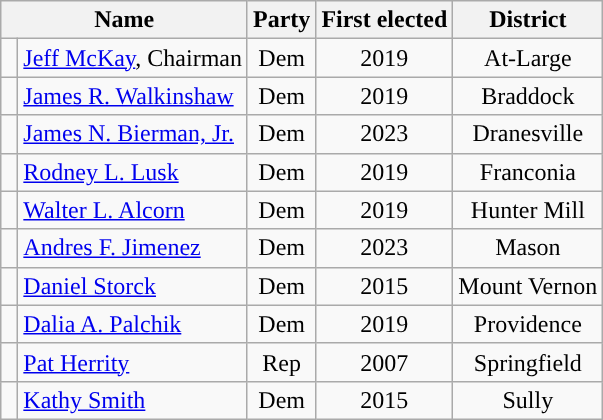<table class=wikitable>
<tr>
<th colspan=2 align=center>Name</th>
<th align=center valign=bottom>Party</th>
<th valign=bottom align=center>First elected</th>
<th valign=bottom align=center>District</th>
</tr>
<tr>
<td style="background-color:"> </td>
<td><a href='#'>Jeff McKay</a>, Chairman</td>
<td style="text-align:center;">Dem</td>
<td style="text-align:center;">2019</td>
<td style="text-align:center;">At-Large</td>
</tr>
<tr>
<td style="background-color:"> </td>
<td><a href='#'>James R. Walkinshaw</a></td>
<td style="text-align:center;">Dem</td>
<td style="text-align:center;">2019</td>
<td style="text-align:center;">Braddock</td>
</tr>
<tr>
<td style="background-color:"> </td>
<td><a href='#'>James N. Bierman, Jr.</a></td>
<td style="text-align:center;">Dem</td>
<td style="text-align:center;">2023</td>
<td style="text-align:center;">Dranesville</td>
</tr>
<tr>
<td style="background-color:"> </td>
<td><a href='#'>Rodney L. Lusk</a></td>
<td style="text-align:center;">Dem</td>
<td style="text-align:center;">2019</td>
<td style="text-align:center;">Franconia</td>
</tr>
<tr>
<td style="background-color:"> </td>
<td><a href='#'>Walter L. Alcorn</a></td>
<td style="text-align:center;">Dem</td>
<td style="text-align:center;">2019</td>
<td style="text-align:center;">Hunter Mill</td>
</tr>
<tr>
<td style="background-color:"> </td>
<td><a href='#'>Andres F. Jimenez</a></td>
<td style="text-align:center;">Dem</td>
<td style="text-align:center;">2023</td>
<td style="text-align:center;">Mason</td>
</tr>
<tr>
<td style="background-color:"> </td>
<td><a href='#'>Daniel Storck</a></td>
<td style="text-align:center;">Dem</td>
<td style="text-align:center;">2015</td>
<td style="text-align:center;">Mount Vernon</td>
</tr>
<tr>
<td style="background-color:"> </td>
<td><a href='#'>Dalia A. Palchik</a></td>
<td style="text-align:center;">Dem</td>
<td style="text-align:center;">2019</td>
<td style="text-align:center;">Providence</td>
</tr>
<tr>
<td style="background-color:"> </td>
<td><a href='#'>Pat Herrity</a></td>
<td style="text-align:center;">Rep</td>
<td style="text-align:center;">2007</td>
<td style="text-align:center;">Springfield</td>
</tr>
<tr>
<td style="background-color:"> </td>
<td><a href='#'>Kathy Smith</a></td>
<td style="text-align:center;">Dem</td>
<td style="text-align:center;">2015</td>
<td style="text-align:center;">Sully</td>
</tr>
</table>
